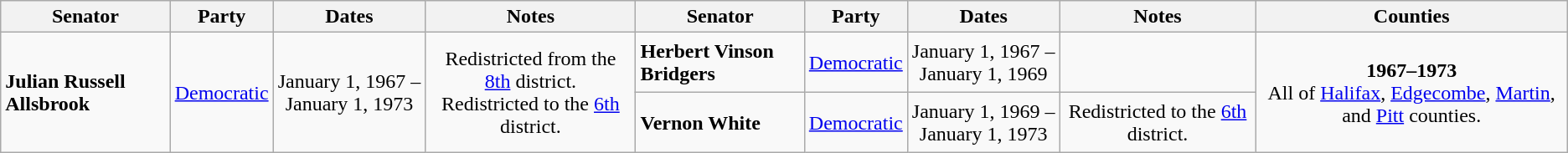<table class=wikitable style="text-align:center">
<tr>
<th>Senator</th>
<th>Party</th>
<th>Dates</th>
<th>Notes</th>
<th>Senator</th>
<th>Party</th>
<th>Dates</th>
<th>Notes</th>
<th>Counties</th>
</tr>
<tr style="height:3em">
<td rowspan=2 align=left><strong>Julian Russell Allsbrook</strong></td>
<td rowspan=2 ><a href='#'>Democratic</a></td>
<td rowspan=2 nowrap>January 1, 1967 – <br> January 1, 1973</td>
<td rowspan=2>Redistricted from the <a href='#'>8th</a> district. <br> Redistricted to the <a href='#'>6th</a> district.</td>
<td align=left><strong>Herbert Vinson Bridgers</strong></td>
<td><a href='#'>Democratic</a></td>
<td nowrap>January 1, 1967 – <br> January 1, 1969</td>
<td></td>
<td rowspan=2><strong>1967–1973</strong> <br> All of <a href='#'>Halifax</a>, <a href='#'>Edgecombe</a>, <a href='#'>Martin</a>, and <a href='#'>Pitt</a> counties.</td>
</tr>
<tr style="height:3em">
<td align=left><strong>Vernon White</strong></td>
<td><a href='#'>Democratic</a></td>
<td nowrap>January 1, 1969 – <br> January 1, 1973</td>
<td>Redistricted to the <a href='#'>6th</a> district.</td>
</tr>
</table>
